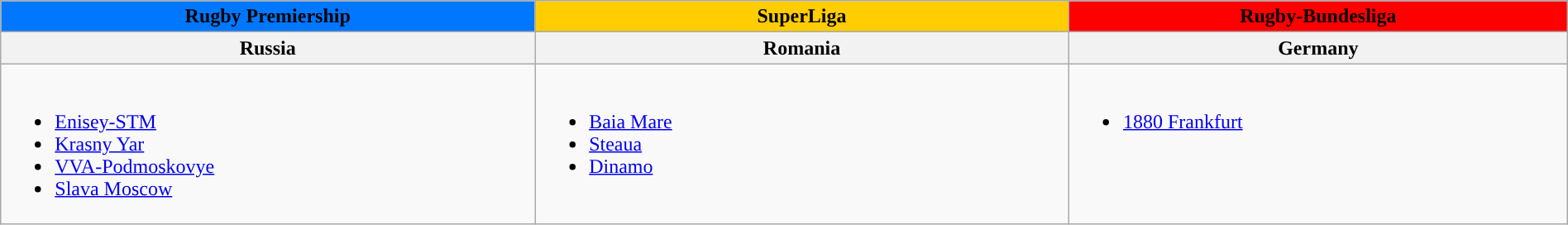<table class="wikitable" style="width:100%;">
<tr>
<th style="background: #0077ff;">Rugby Premiership</th>
<th style="background: #ffcd00;">SuperLiga</th>
<th style="background: #ff0000">Rugby-Bundesliga</th>
</tr>
<tr>
<th width=15%> Russia</th>
<th width=15%> Romania</th>
<th width=14%> Germany</th>
</tr>
<tr valign=top>
<td><br><ul><li><a href='#'>Enisey-STM</a></li><li><a href='#'>Krasny Yar</a></li><li><a href='#'>VVA-Podmoskovye</a></li><li><a href='#'>Slava Moscow</a></li></ul></td>
<td><br><ul><li><a href='#'>Baia Mare</a></li><li><a href='#'>Steaua</a></li><li><a href='#'>Dinamo</a></li></ul></td>
<td><br><ul><li><a href='#'>1880 Frankfurt</a></li></ul></td>
</tr>
</table>
